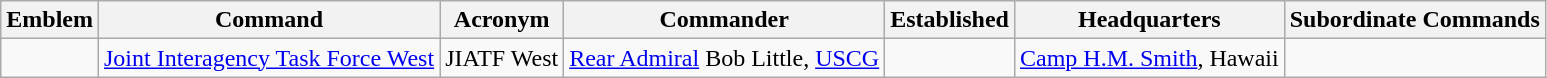<table class="wikitable">
<tr>
<th>Emblem</th>
<th>Command</th>
<th>Acronym</th>
<th>Commander</th>
<th>Established</th>
<th>Headquarters</th>
<th>Subordinate Commands</th>
</tr>
<tr>
<td></td>
<td><a href='#'>Joint Interagency Task Force West</a></td>
<td>JIATF West</td>
<td><a href='#'>Rear Admiral</a> Bob Little, <a href='#'>USCG</a></td>
<td></td>
<td><a href='#'>Camp H.M. Smith</a>, Hawaii</td>
<td></td>
</tr>
</table>
